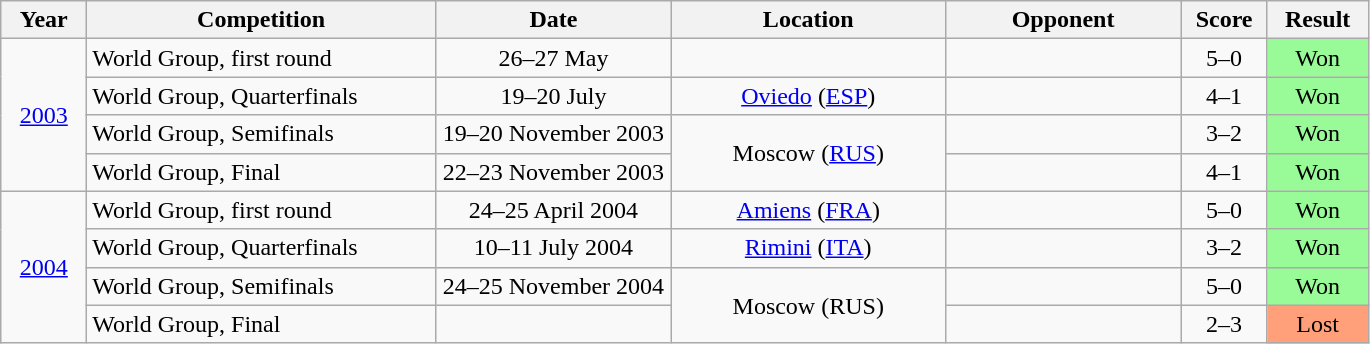<table class="wikitable">
<tr>
<th width="50">Year</th>
<th width="225">Competition</th>
<th width="150">Date</th>
<th width="175">Location</th>
<th width="150">Opponent</th>
<th width="50">Score</th>
<th width="60">Result</th>
</tr>
<tr>
<td align="center" rowspan="4"><a href='#'>2003</a></td>
<td>World Group, first round</td>
<td align="center">26–27 May</td>
<td align="center"></td>
<td></td>
<td align="center">5–0</td>
<td align="center" bgcolor="#98FB98">Won</td>
</tr>
<tr>
<td>World Group, Quarterfinals</td>
<td align="center">19–20 July</td>
<td align="center"><a href='#'>Oviedo</a> (<a href='#'>ESP</a>)</td>
<td></td>
<td align="center">4–1</td>
<td align="center" bgcolor="#98FB98">Won</td>
</tr>
<tr>
<td>World Group, Semifinals</td>
<td align="center">19–20 November 2003</td>
<td align="center" rowspan="2">Moscow (<a href='#'>RUS</a>)</td>
<td></td>
<td align="center">3–2</td>
<td align="center" bgcolor="#98FB98">Won</td>
</tr>
<tr>
<td>World Group, Final</td>
<td align="center">22–23 November 2003</td>
<td></td>
<td align="center">4–1</td>
<td align="center" bgcolor="#98FB98">Won</td>
</tr>
<tr>
<td align="center" rowspan="4"><a href='#'>2004</a></td>
<td>World Group, first round</td>
<td align="center">24–25 April 2004</td>
<td align="center"><a href='#'>Amiens</a> (<a href='#'>FRA</a>)</td>
<td></td>
<td align="center">5–0</td>
<td align="center" bgcolor="#98FB98">Won</td>
</tr>
<tr>
<td>World Group, Quarterfinals</td>
<td align="center">10–11 July 2004</td>
<td align="center"><a href='#'>Rimini</a> (<a href='#'>ITA</a>)</td>
<td></td>
<td align="center">3–2</td>
<td align="center" bgcolor="#98FB98">Won</td>
</tr>
<tr>
<td>World Group, Semifinals</td>
<td align="center">24–25 November 2004</td>
<td align="center" rowspan="2">Moscow (RUS)</td>
<td></td>
<td align="center">5–0</td>
<td align="center" bgcolor="#98FB98">Won</td>
</tr>
<tr>
<td>World Group, Final</td>
<td align="center"></td>
<td></td>
<td align="center">2–3</td>
<td align="center" bgcolor="#FFA07A">Lost</td>
</tr>
</table>
